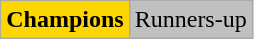<table class="wikitable">
<tr>
<td bgcolor=gold><strong>Champions</strong></td>
<td bgcolor=silver>Runners-up</td>
</tr>
</table>
